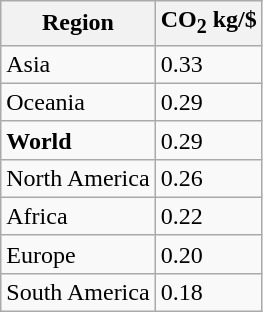<table class="wikitable sortable">
<tr>
<th>Region</th>
<th>CO<sub>2</sub> kg/$</th>
</tr>
<tr>
<td>Asia</td>
<td>0.33</td>
</tr>
<tr>
<td>Oceania</td>
<td>0.29</td>
</tr>
<tr>
<td><strong>World</strong></td>
<td>0.29</td>
</tr>
<tr>
<td>North America</td>
<td>0.26</td>
</tr>
<tr>
<td>Africa</td>
<td>0.22</td>
</tr>
<tr>
<td>Europe</td>
<td>0.20</td>
</tr>
<tr>
<td>South America</td>
<td>0.18</td>
</tr>
</table>
